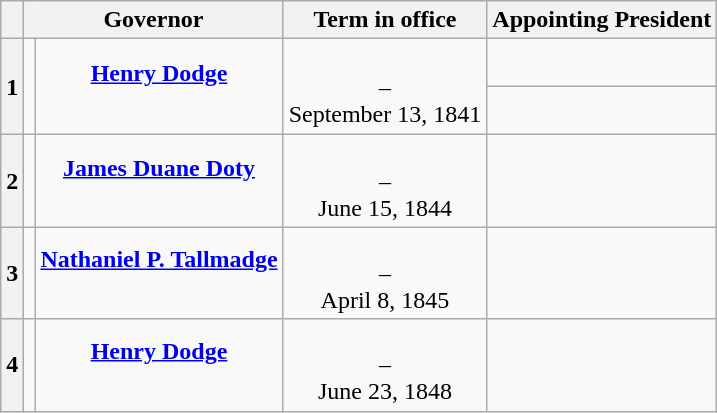<table class="wikitable sortable" style="text-align:center;">
<tr>
<th scope="col" data-sort-type="number"></th>
<th scope="colgroup" colspan="2">Governor</th>
<th scope="col">Term in office</th>
<th scope="col">Appointing President</th>
</tr>
<tr style="height:2em;">
<th rowspan="2" scope="rowgroup">1</th>
<td rowspan="2" data-sort-value="Dodge, Henry"></td>
<td rowspan="2"><strong><a href='#'>Henry Dodge</a></strong><br><br></td>
<td rowspan="2"><br>–<br>September 13, 1841<br></td>
<td></td>
</tr>
<tr style="height:2em;">
<td></td>
</tr>
<tr style="height:2em;">
<th scope="row">2</th>
<td data-sort-value="Doty, James"></td>
<td><strong><a href='#'>James Duane Doty</a></strong><br><br></td>
<td><br>–<br>June 15, 1844<br></td>
<td></td>
</tr>
<tr style="height:2em;">
<th scope="row">3</th>
<td data-sort-value="Tallmadge, Nathaniel"></td>
<td><strong><a href='#'>Nathaniel P. Tallmadge</a></strong><br><br></td>
<td><br>–<br>April 8, 1845<br></td>
<td></td>
</tr>
<tr style="height:2em;">
<th scope="row">4</th>
<td data-sort-value="Dodge, Henry"></td>
<td><strong><a href='#'>Henry Dodge</a></strong><br><br></td>
<td><br>–<br>June 23, 1848<br></td>
<td></td>
</tr>
</table>
